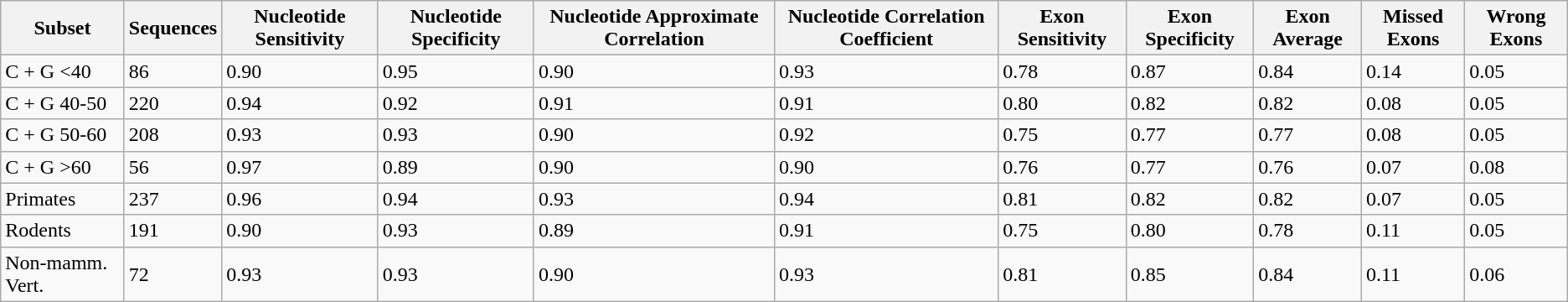<table class="wikitable sortable">
<tr>
<th>Subset</th>
<th>Sequences</th>
<th>Nucleotide Sensitivity</th>
<th>Nucleotide Specificity</th>
<th>Nucleotide Approximate Correlation</th>
<th>Nucleotide Correlation Coefficient</th>
<th>Exon Sensitivity</th>
<th>Exon Specificity</th>
<th>Exon Average</th>
<th>Missed Exons</th>
<th>Wrong Exons</th>
</tr>
<tr>
<td>C + G <40</td>
<td>86</td>
<td>0.90</td>
<td>0.95</td>
<td>0.90</td>
<td>0.93</td>
<td>0.78</td>
<td>0.87</td>
<td>0.84</td>
<td>0.14</td>
<td>0.05</td>
</tr>
<tr>
<td>C + G 40-50</td>
<td>220</td>
<td>0.94</td>
<td>0.92</td>
<td>0.91</td>
<td>0.91</td>
<td>0.80</td>
<td>0.82</td>
<td>0.82</td>
<td>0.08</td>
<td>0.05</td>
</tr>
<tr>
<td>C + G 50-60</td>
<td>208</td>
<td>0.93</td>
<td>0.93</td>
<td>0.90</td>
<td>0.92</td>
<td>0.75</td>
<td>0.77</td>
<td>0.77</td>
<td>0.08</td>
<td>0.05</td>
</tr>
<tr>
<td>C + G >60</td>
<td>56</td>
<td>0.97</td>
<td>0.89</td>
<td>0.90</td>
<td>0.90</td>
<td>0.76</td>
<td>0.77</td>
<td>0.76</td>
<td>0.07</td>
<td>0.08</td>
</tr>
<tr>
<td>Primates</td>
<td>237</td>
<td>0.96</td>
<td>0.94</td>
<td>0.93</td>
<td>0.94</td>
<td>0.81</td>
<td>0.82</td>
<td>0.82</td>
<td>0.07</td>
<td>0.05</td>
</tr>
<tr>
<td>Rodents</td>
<td>191</td>
<td>0.90</td>
<td>0.93</td>
<td>0.89</td>
<td>0.91</td>
<td>0.75</td>
<td>0.80</td>
<td>0.78</td>
<td>0.11</td>
<td>0.05</td>
</tr>
<tr>
<td>Non-mamm. Vert.</td>
<td>72</td>
<td>0.93</td>
<td>0.93</td>
<td>0.90</td>
<td>0.93</td>
<td>0.81</td>
<td>0.85</td>
<td>0.84</td>
<td>0.11</td>
<td>0.06</td>
</tr>
</table>
